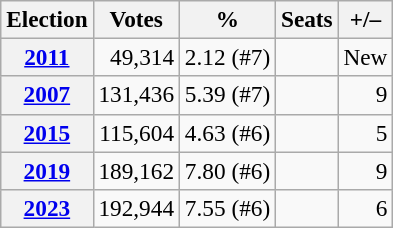<table class="wikitable" style="font-size:97%; text-align:right;">
<tr>
<th>Election</th>
<th>Votes</th>
<th>%</th>
<th>Seats</th>
<th>+/–</th>
</tr>
<tr>
<th><a href='#'>2011</a></th>
<td>49,314</td>
<td>2.12 (#7)</td>
<td></td>
<td>New</td>
</tr>
<tr>
<th><a href='#'>2007</a></th>
<td>131,436</td>
<td>5.39 (#7)</td>
<td></td>
<td> 9</td>
</tr>
<tr>
<th><a href='#'>2015</a></th>
<td>115,604</td>
<td>4.63 (#6)</td>
<td></td>
<td> 5</td>
</tr>
<tr>
<th><a href='#'>2019</a></th>
<td>189,162</td>
<td>7.80 (#6)</td>
<td></td>
<td> 9</td>
</tr>
<tr>
<th><a href='#'>2023</a></th>
<td>192,944</td>
<td>7.55 (#6)</td>
<td></td>
<td> 6</td>
</tr>
</table>
